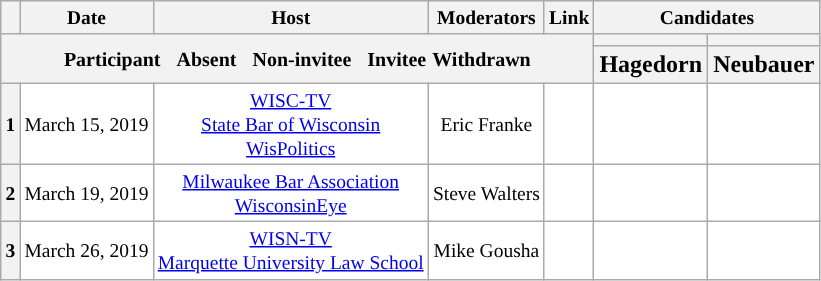<table class="wikitable mw-collapsible" style="text-align:center;">
<tr style="font-size:small;">
<th scope="col"></th>
<th scope="col">Date</th>
<th scope="col">Host</th>
<th scope="col">Moderators</th>
<th scope="col">Link</th>
<th scope="col" colspan="2">Candidates</th>
</tr>
<tr>
<th colspan="5" rowspan="2"> <small>Participant  </small> <small>Absent  </small> <small>Non-invitee  </small> <small>Invitee</small> <small> Withdrawn</small></th>
<th scope="col" style="background:"></th>
<th scope="col" style="background:"></th>
</tr>
<tr>
<th scope="col">Hagedorn</th>
<th scope="col">Neubauer</th>
</tr>
<tr style="background:#FFFFFF;font-size:small;">
<th scope="row">1</th>
<td style="white-space:nowrap;">March 15, 2019</td>
<td style="white-space:nowrap;"><a href='#'>WISC-TV</a><br><a href='#'>State Bar of Wisconsin</a><br><a href='#'>WisPolitics</a></td>
<td style="white-space:nowrap;">Eric Franke</td>
<td style="white-space:nowrap;"></td>
<td></td>
<td></td>
</tr>
<tr style="background:#FFFFFF;font-size:small;">
<th scope="row">2</th>
<td style="white-space:nowrap;">March 19, 2019</td>
<td style="white-space:nowrap;"><a href='#'>Milwaukee Bar Association</a><br><a href='#'>WisconsinEye</a></td>
<td style="white-space:nowrap;">Steve Walters</td>
<td style="white-space:nowrap;"></td>
<td></td>
<td></td>
</tr>
<tr style="background:#FFFFFF;font-size:small;">
<th scope="row">3</th>
<td style="white-space:nowrap;">March 26, 2019</td>
<td style="white-space:nowrap;"><a href='#'>WISN-TV</a><br><a href='#'>Marquette University Law School</a></td>
<td style="white-space:nowrap;">Mike Gousha</td>
<td style="white-space:nowrap;"></td>
<td></td>
<td></td>
</tr>
</table>
